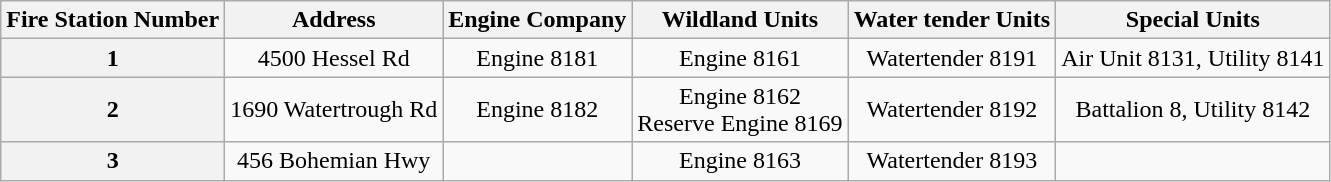<table class="wikitable" style="text-align:center;">
<tr>
<th>Fire Station Number</th>
<th>Address</th>
<th>Engine Company</th>
<th>Wildland Units</th>
<th>Water tender Units</th>
<th>Special Units</th>
</tr>
<tr>
<th>1</th>
<td>4500 Hessel Rd</td>
<td>Engine 8181</td>
<td>Engine 8161<br></td>
<td>Watertender 8191</td>
<td>Air Unit 8131, Utility 8141</td>
</tr>
<tr>
<th>2</th>
<td>1690 Watertrough Rd</td>
<td>Engine 8182</td>
<td>Engine 8162<br>Reserve Engine 8169</td>
<td>Watertender 8192</td>
<td>Battalion 8, Utility 8142</td>
</tr>
<tr>
<th>3</th>
<td>456 Bohemian Hwy</td>
<td></td>
<td>Engine 8163</td>
<td>Watertender 8193</td>
<td></td>
</tr>
</table>
